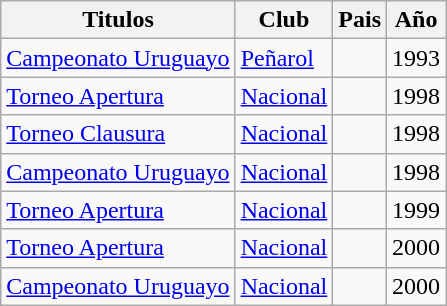<table class="wikitable">
<tr>
<th>Titulos</th>
<th>Club</th>
<th>Pais</th>
<th>Año</th>
</tr>
<tr>
<td><a href='#'>Campeonato Uruguayo</a></td>
<td><a href='#'>Peñarol</a></td>
<td></td>
<td>1993</td>
</tr>
<tr>
<td><a href='#'>Torneo Apertura</a></td>
<td><a href='#'>Nacional</a></td>
<td></td>
<td>1998</td>
</tr>
<tr>
<td><a href='#'>Torneo Clausura</a></td>
<td><a href='#'>Nacional</a></td>
<td></td>
<td>1998</td>
</tr>
<tr>
<td><a href='#'>Campeonato Uruguayo</a></td>
<td><a href='#'>Nacional</a></td>
<td></td>
<td>1998</td>
</tr>
<tr>
<td><a href='#'>Torneo Apertura</a></td>
<td><a href='#'>Nacional</a></td>
<td></td>
<td>1999</td>
</tr>
<tr>
<td><a href='#'>Torneo Apertura</a></td>
<td><a href='#'>Nacional</a></td>
<td></td>
<td>2000</td>
</tr>
<tr>
<td><a href='#'>Campeonato Uruguayo</a></td>
<td><a href='#'>Nacional</a></td>
<td></td>
<td>2000</td>
</tr>
</table>
